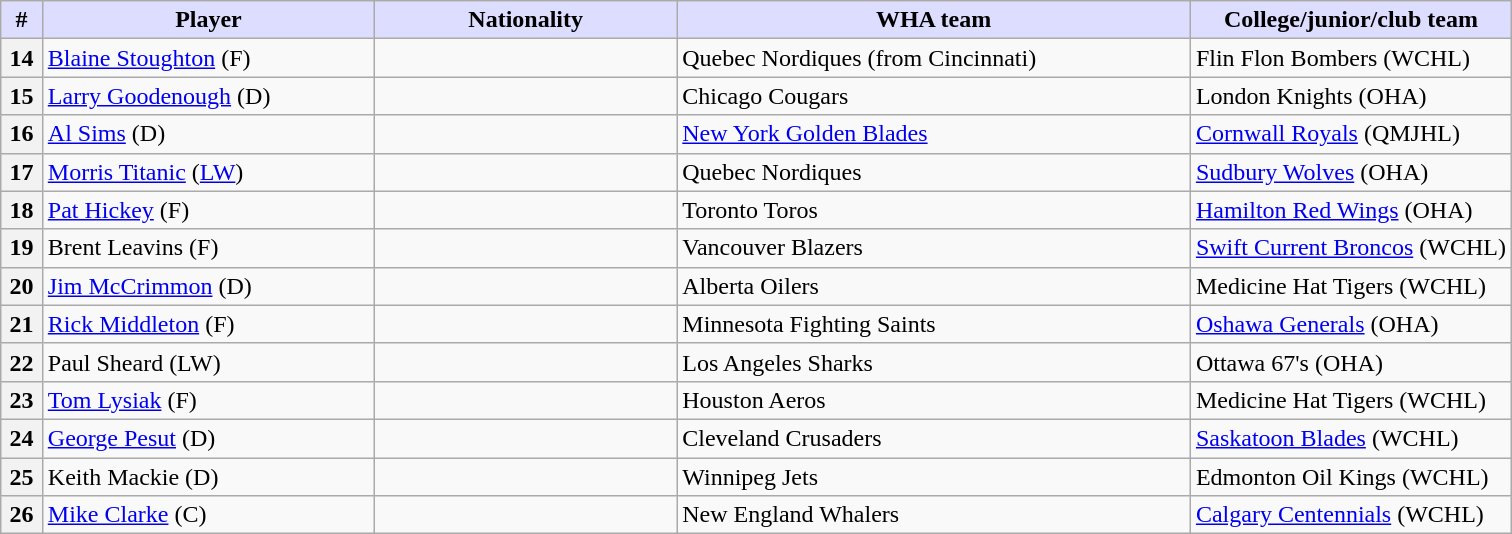<table class="wikitable">
<tr>
<th style="background:#ddf; width:2.75%;">#</th>
<th style="background:#ddf; width:22.0%;">Player</th>
<th style="background:#ddf; width:20.0%;">Nationality</th>
<th style="background:#ddf; width:34.0%;">WHA team</th>
<th style="background:#ddf; width:100.0%;">College/junior/club team</th>
</tr>
<tr>
<th>14</th>
<td><a href='#'>Blaine Stoughton</a> (F)</td>
<td></td>
<td>Quebec Nordiques (from Cincinnati)</td>
<td>Flin Flon Bombers (WCHL)</td>
</tr>
<tr>
<th>15</th>
<td><a href='#'>Larry Goodenough</a> (D)</td>
<td></td>
<td>Chicago Cougars</td>
<td>London Knights (OHA)</td>
</tr>
<tr>
<th>16</th>
<td><a href='#'>Al Sims</a> (D)</td>
<td></td>
<td><a href='#'>New York Golden Blades</a></td>
<td><a href='#'>Cornwall Royals</a> (QMJHL)</td>
</tr>
<tr>
<th>17</th>
<td><a href='#'>Morris Titanic</a> (<a href='#'>LW</a>)</td>
<td></td>
<td>Quebec Nordiques</td>
<td><a href='#'>Sudbury Wolves</a> (OHA)</td>
</tr>
<tr>
<th>18</th>
<td><a href='#'>Pat Hickey</a> (F)</td>
<td></td>
<td>Toronto Toros</td>
<td><a href='#'>Hamilton Red Wings</a> (OHA)</td>
</tr>
<tr>
<th>19</th>
<td>Brent Leavins (F)</td>
<td></td>
<td>Vancouver Blazers</td>
<td><a href='#'>Swift Current Broncos</a> (WCHL)</td>
</tr>
<tr>
<th>20</th>
<td><a href='#'>Jim McCrimmon</a> (D)</td>
<td></td>
<td>Alberta Oilers</td>
<td>Medicine Hat Tigers (WCHL)</td>
</tr>
<tr>
<th>21</th>
<td><a href='#'>Rick Middleton</a> (F)</td>
<td></td>
<td>Minnesota Fighting Saints</td>
<td><a href='#'>Oshawa Generals</a> (OHA)</td>
</tr>
<tr>
<th>22</th>
<td>Paul Sheard (LW)</td>
<td></td>
<td>Los Angeles Sharks</td>
<td>Ottawa 67's (OHA)</td>
</tr>
<tr>
<th>23</th>
<td><a href='#'>Tom Lysiak</a> (F)</td>
<td></td>
<td>Houston Aeros</td>
<td>Medicine Hat Tigers (WCHL)</td>
</tr>
<tr>
<th>24</th>
<td><a href='#'>George Pesut</a> (D)</td>
<td></td>
<td>Cleveland Crusaders</td>
<td><a href='#'>Saskatoon Blades</a> (WCHL)</td>
</tr>
<tr>
<th>25</th>
<td>Keith Mackie (D)</td>
<td></td>
<td>Winnipeg Jets</td>
<td>Edmonton Oil Kings (WCHL)</td>
</tr>
<tr>
<th>26</th>
<td><a href='#'>Mike Clarke</a> (C)</td>
<td></td>
<td>New England Whalers</td>
<td><a href='#'>Calgary Centennials</a> (WCHL)</td>
</tr>
</table>
